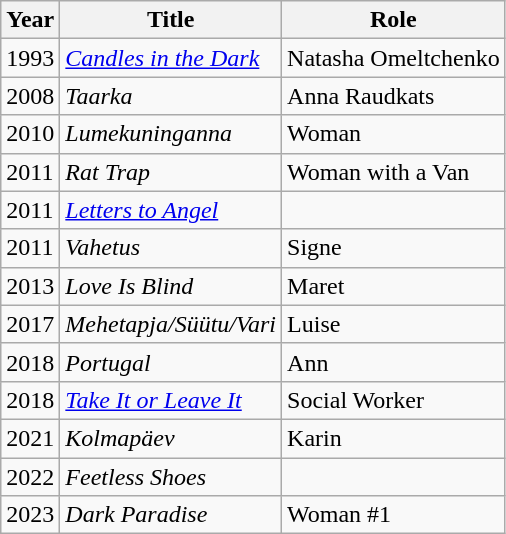<table class="wikitable sortable">
<tr>
<th>Year</th>
<th>Title</th>
<th>Role</th>
</tr>
<tr>
<td>1993</td>
<td><em><a href='#'>Candles in the Dark</a></em></td>
<td>Natasha Omeltchenko</td>
</tr>
<tr>
<td>2008</td>
<td><em>Taarka</em></td>
<td>Anna Raudkats</td>
</tr>
<tr>
<td>2010</td>
<td><em>Lumekuninganna</em></td>
<td>Woman</td>
</tr>
<tr>
<td>2011</td>
<td><em>Rat Trap</em></td>
<td>Woman with a Van</td>
</tr>
<tr>
<td>2011</td>
<td><em><a href='#'>Letters to Angel</a></em></td>
<td></td>
</tr>
<tr>
<td>2011</td>
<td><em>Vahetus</em></td>
<td>Signe</td>
</tr>
<tr>
<td>2013</td>
<td><em>Love Is Blind</em></td>
<td>Maret</td>
</tr>
<tr>
<td>2017</td>
<td><em>Mehetapja/Süütu/Vari</em></td>
<td>Luise</td>
</tr>
<tr>
<td>2018</td>
<td><em>Portugal</em></td>
<td>Ann</td>
</tr>
<tr>
<td>2018</td>
<td><em><a href='#'>Take It or Leave It</a></em></td>
<td>Social Worker</td>
</tr>
<tr>
<td>2021</td>
<td><em>Kolmapäev</em></td>
<td>Karin</td>
</tr>
<tr>
<td>2022</td>
<td><em>Feetless Shoes</em></td>
<td></td>
</tr>
<tr>
<td>2023</td>
<td><em>Dark Paradise</em></td>
<td>Woman #1</td>
</tr>
</table>
